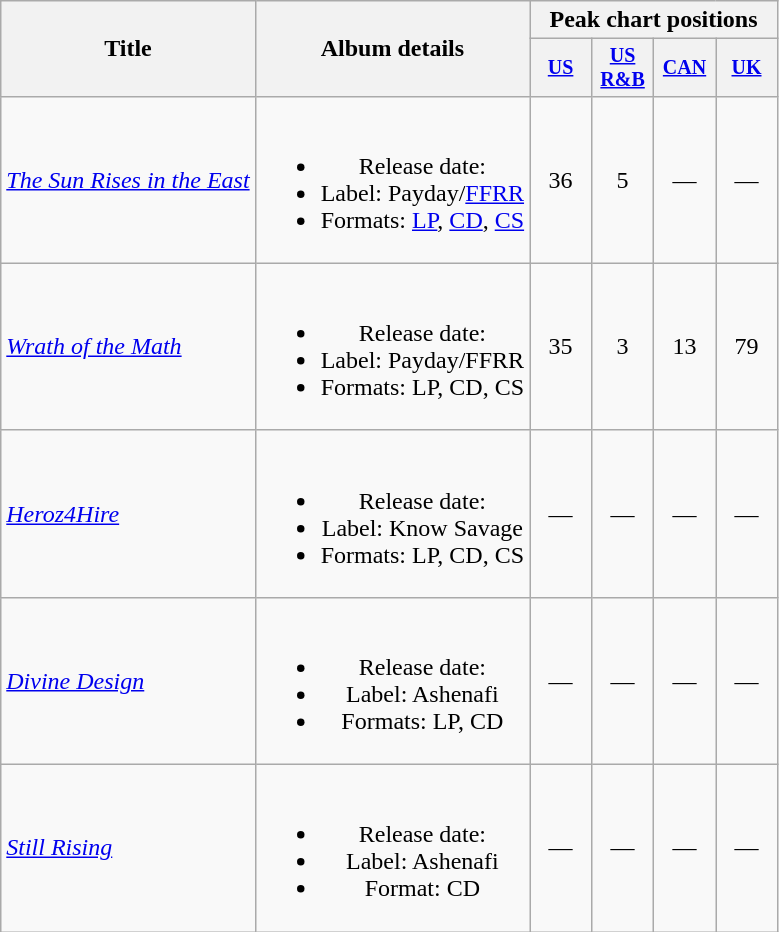<table class="wikitable plainrowheaders" style="text-align:center;">
<tr>
<th scope=col rowspan=2>Title</th>
<th scope=col rowspan=2>Album details</th>
<th scope=col colspan=4>Peak chart positions</th>
</tr>
<tr style="font-size:smaller;">
<th width=35><a href='#'>US</a></th>
<th width=35><a href='#'>US<br>R&B</a></th>
<th width=35><a href='#'>CAN</a></th>
<th width=35><a href='#'>UK</a></th>
</tr>
<tr>
<td scope=row align=left><em><a href='#'>The Sun Rises in the East</a></em></td>
<td><br><ul><li>Release date: </li><li>Label: Payday/<a href='#'>FFRR</a></li><li>Formats: <a href='#'>LP</a>, <a href='#'>CD</a>, <a href='#'>CS</a></li></ul></td>
<td>36</td>
<td>5</td>
<td>—</td>
<td>—</td>
</tr>
<tr>
<td scope=row align=left><em><a href='#'>Wrath of the Math</a></em></td>
<td><br><ul><li>Release date: </li><li>Label: Payday/FFRR</li><li>Formats: LP, CD, CS</li></ul></td>
<td>35</td>
<td>3</td>
<td>13</td>
<td>79</td>
</tr>
<tr>
<td scope=row align=left><em><a href='#'>Heroz4Hire</a></em></td>
<td><br><ul><li>Release date: </li><li>Label: Know Savage</li><li>Formats: LP, CD, CS</li></ul></td>
<td>—</td>
<td>—</td>
<td>—</td>
<td>—</td>
</tr>
<tr>
<td align=left><em><a href='#'>Divine Design</a></em></td>
<td><br><ul><li>Release date: </li><li>Label: Ashenafi</li><li>Formats: LP, CD</li></ul></td>
<td>—</td>
<td>—</td>
<td>—</td>
<td>—</td>
</tr>
<tr>
<td align=left><em><a href='#'>Still Rising</a></em></td>
<td><br><ul><li>Release date: </li><li>Label: Ashenafi</li><li>Format: CD</li></ul></td>
<td>—</td>
<td>—</td>
<td>—</td>
<td>—</td>
</tr>
</table>
